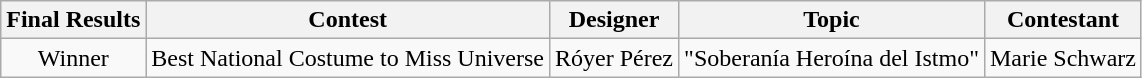<table class="wikitable">
<tr>
<th>Final Results</th>
<th>Contest</th>
<th>Designer</th>
<th>Topic</th>
<th>Contestant</th>
</tr>
<tr>
<td align="center">Winner</td>
<td>Best National Costume to Miss Universe</td>
<td>Róyer Pérez</td>
<td>"Soberanía Heroína del Istmo"</td>
<td>Marie Schwarz</td>
</tr>
</table>
